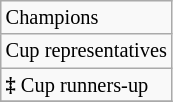<table class=wikitable style=font-size:85%>
<tr>
<td> Champions</td>
</tr>
<tr>
<td> Cup representatives</td>
</tr>
<tr>
<td><strong>‡</strong> Cup runners-up</td>
</tr>
<tr>
</tr>
</table>
